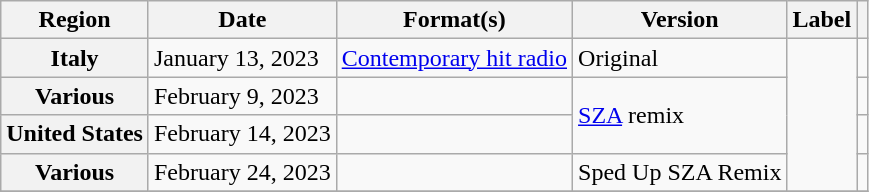<table class="wikitable plainrowheaders">
<tr>
<th scope="col">Region</th>
<th scope="col">Date</th>
<th scope="col">Format(s)</th>
<th scope="col">Version</th>
<th scope="col">Label</th>
<th scope="col"></th>
</tr>
<tr>
<th scope="row">Italy</th>
<td>January 13, 2023</td>
<td><a href='#'>Contemporary hit radio</a></td>
<td>Original</td>
<td rowspan="4"></td>
<td align="center"></td>
</tr>
<tr>
<th scope="row">Various</th>
<td>February 9, 2023</td>
<td></td>
<td rowspan="2"><a href='#'>SZA</a> remix</td>
<td align="center"></td>
</tr>
<tr>
<th scope="row">United States</th>
<td>February 14, 2023</td>
<td></td>
<td align="center"></td>
</tr>
<tr>
<th scope="row">Various</th>
<td>February 24, 2023</td>
<td></td>
<td>Sped Up SZA Remix</td>
<td align="center"></td>
</tr>
<tr>
</tr>
</table>
